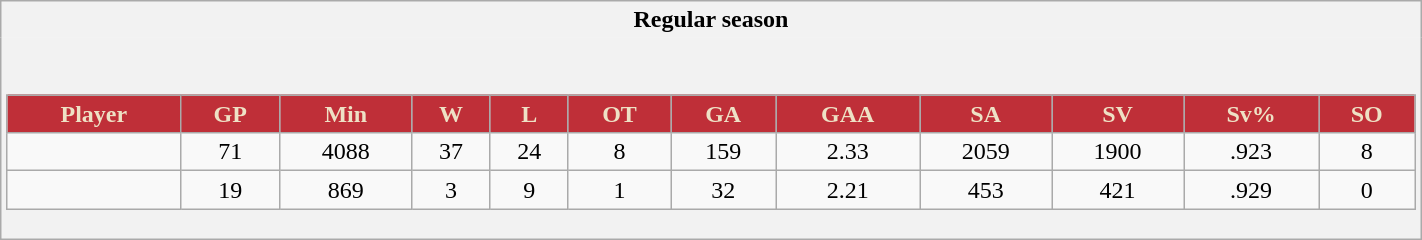<table class="wikitable" style="border: 1px solid #aaa;" width="75%">
<tr>
<th style="border: 0;">Regular season</th>
</tr>
<tr>
<td style="background: #f2f2f2; border: 0; text-align: center;"><br><table class="wikitable sortable" width="100%">
<tr align="center"  bgcolor="#dddddd">
<th style="background: #bf2f38; color:#eee1c5">Player</th>
<th style="background: #bf2f38; color:#eee1c5">GP</th>
<th style="background: #bf2f38; color:#eee1c5">Min</th>
<th style="background: #bf2f38; color:#eee1c5">W</th>
<th style="background: #bf2f38; color:#eee1c5">L</th>
<th style="background: #bf2f38; color:#eee1c5">OT</th>
<th style="background: #bf2f38; color:#eee1c5">GA</th>
<th style="background: #bf2f38; color:#eee1c5">GAA</th>
<th style="background: #bf2f38; color:#eee1c5">SA</th>
<th style="background: #bf2f38; color:#eee1c5">SV</th>
<th style="background: #bf2f38; color:#eee1c5">Sv%</th>
<th style="background: #bf2f38; color:#eee1c5">SO</th>
</tr>
<tr align=center>
<td></td>
<td>71</td>
<td>4088</td>
<td>37</td>
<td>24</td>
<td>8</td>
<td>159</td>
<td>2.33</td>
<td>2059</td>
<td>1900</td>
<td>.923</td>
<td>8</td>
</tr>
<tr align=center>
<td></td>
<td>19</td>
<td>869</td>
<td>3</td>
<td>9</td>
<td>1</td>
<td>32</td>
<td>2.21</td>
<td>453</td>
<td>421</td>
<td>.929</td>
<td>0</td>
</tr>
</table>
</td>
</tr>
</table>
